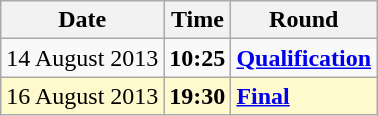<table class="wikitable">
<tr>
<th>Date</th>
<th>Time</th>
<th>Round</th>
</tr>
<tr>
<td>14 August 2013</td>
<td><strong>10:25</strong></td>
<td><strong><a href='#'>Qualification</a></strong></td>
</tr>
<tr style=background:lemonchiffon>
<td>16 August 2013</td>
<td><strong>19:30</strong></td>
<td><strong><a href='#'>Final</a></strong></td>
</tr>
</table>
